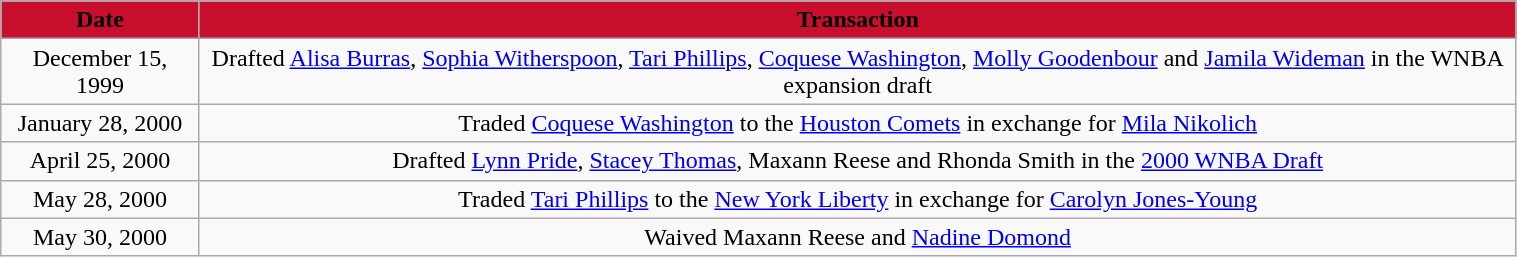<table class="wikitable" style="width:80%; text-align: center;">
<tr>
<th style="background: #C8102E" width=125"><span>Date</span></th>
<th style="background: #C8102E"><span>Transaction</span></th>
</tr>
<tr>
<td>December 15, 1999</td>
<td>Drafted <a href='#'>Alisa Burras</a>, <a href='#'>Sophia Witherspoon</a>, <a href='#'>Tari Phillips</a>, <a href='#'>Coquese Washington</a>, <a href='#'>Molly Goodenbour</a> and <a href='#'>Jamila Wideman</a> in the WNBA expansion draft</td>
</tr>
<tr>
<td>January 28, 2000</td>
<td>Traded <a href='#'>Coquese Washington</a> to the <a href='#'>Houston Comets</a> in exchange for <a href='#'>Mila Nikolich</a></td>
</tr>
<tr>
<td>April 25, 2000</td>
<td>Drafted <a href='#'>Lynn Pride</a>, <a href='#'>Stacey Thomas</a>, Maxann Reese and Rhonda Smith in the <a href='#'>2000 WNBA Draft</a></td>
</tr>
<tr>
<td>May 28, 2000</td>
<td>Traded <a href='#'>Tari Phillips</a> to the <a href='#'>New York Liberty</a> in exchange for <a href='#'>Carolyn Jones-Young</a></td>
</tr>
<tr>
<td>May 30, 2000</td>
<td>Waived Maxann Reese and <a href='#'>Nadine Domond</a></td>
</tr>
</table>
